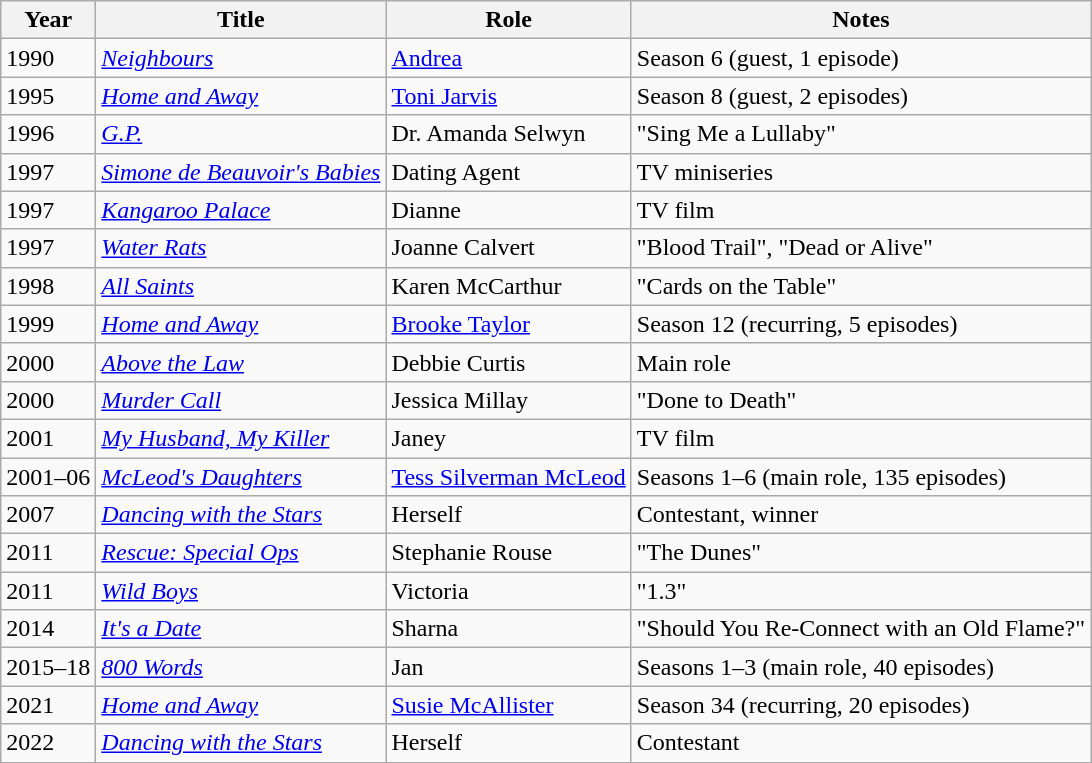<table class="wikitable sortable">
<tr>
<th>Year</th>
<th>Title</th>
<th>Role</th>
<th class="unsortable">Notes</th>
</tr>
<tr>
<td>1990</td>
<td><em><a href='#'>Neighbours</a></em></td>
<td><a href='#'>Andrea</a></td>
<td>Season 6 (guest, 1 episode)</td>
</tr>
<tr>
<td>1995</td>
<td><em><a href='#'>Home and Away</a></em></td>
<td><a href='#'>Toni Jarvis</a></td>
<td>Season 8 (guest, 2 episodes)</td>
</tr>
<tr>
<td>1996</td>
<td><em><a href='#'>G.P.</a></em></td>
<td>Dr. Amanda Selwyn</td>
<td>"Sing Me a Lullaby"</td>
</tr>
<tr>
<td>1997</td>
<td><em><a href='#'>Simone de Beauvoir's Babies</a></em></td>
<td>Dating Agent</td>
<td>TV miniseries</td>
</tr>
<tr>
<td>1997</td>
<td><em><a href='#'>Kangaroo Palace</a></em></td>
<td>Dianne</td>
<td>TV film</td>
</tr>
<tr>
<td>1997</td>
<td><em><a href='#'>Water Rats</a></em></td>
<td>Joanne Calvert</td>
<td>"Blood Trail", "Dead or Alive"</td>
</tr>
<tr>
<td>1998</td>
<td><em><a href='#'>All Saints</a></em></td>
<td>Karen McCarthur</td>
<td>"Cards on the Table"</td>
</tr>
<tr>
<td>1999</td>
<td><em><a href='#'>Home and Away</a></em></td>
<td><a href='#'>Brooke Taylor</a></td>
<td>Season 12 (recurring, 5 episodes)</td>
</tr>
<tr>
<td>2000</td>
<td><em><a href='#'>Above the Law</a></em></td>
<td>Debbie Curtis</td>
<td>Main role</td>
</tr>
<tr>
<td>2000</td>
<td><em><a href='#'>Murder Call</a></em></td>
<td>Jessica Millay</td>
<td>"Done to Death"</td>
</tr>
<tr>
<td>2001</td>
<td><em><a href='#'>My Husband, My Killer</a></em></td>
<td>Janey</td>
<td>TV film</td>
</tr>
<tr>
<td>2001–06</td>
<td><em><a href='#'>McLeod's Daughters</a></em></td>
<td><a href='#'>Tess Silverman McLeod</a></td>
<td>Seasons 1–6 (main role, 135 episodes)</td>
</tr>
<tr>
<td>2007</td>
<td><em><a href='#'>Dancing with the Stars</a></em></td>
<td>Herself</td>
<td>Contestant, winner</td>
</tr>
<tr>
<td>2011</td>
<td><em><a href='#'>Rescue: Special Ops</a></em></td>
<td>Stephanie Rouse</td>
<td>"The Dunes"</td>
</tr>
<tr>
<td>2011</td>
<td><em><a href='#'>Wild Boys</a></em></td>
<td>Victoria</td>
<td>"1.3"</td>
</tr>
<tr>
<td>2014</td>
<td><em><a href='#'>It's a Date</a></em></td>
<td>Sharna</td>
<td>"Should You Re-Connect with an Old Flame?"</td>
</tr>
<tr>
<td>2015–18</td>
<td><em><a href='#'>800 Words</a></em></td>
<td>Jan</td>
<td>Seasons 1–3 (main role, 40 episodes)</td>
</tr>
<tr>
<td>2021</td>
<td><em><a href='#'>Home and Away</a></em></td>
<td><a href='#'>Susie McAllister</a></td>
<td>Season 34 (recurring, 20 episodes)</td>
</tr>
<tr>
<td>2022</td>
<td><em><a href='#'>Dancing with the Stars</a></em></td>
<td>Herself</td>
<td>Contestant</td>
</tr>
</table>
